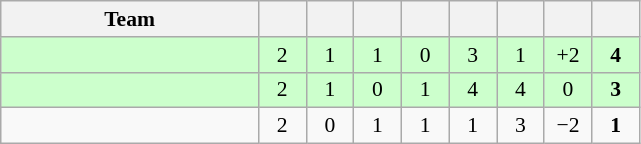<table class="wikitable" style="text-align: center; font-size: 90%;">
<tr>
<th width=165>Team</th>
<th width=25></th>
<th width=25></th>
<th width=25></th>
<th width=25></th>
<th width=25></th>
<th width=25></th>
<th width=25></th>
<th width=25></th>
</tr>
<tr style="background:#ccffcc">
<td style="text-align:left;"></td>
<td>2</td>
<td>1</td>
<td>1</td>
<td>0</td>
<td>3</td>
<td>1</td>
<td>+2</td>
<td><strong>4</strong></td>
</tr>
<tr style="background:#ccffcc">
<td style="text-align:left;"></td>
<td>2</td>
<td>1</td>
<td>0</td>
<td>1</td>
<td>4</td>
<td>4</td>
<td>0</td>
<td><strong>3</strong></td>
</tr>
<tr>
<td style="text-align:left;"></td>
<td>2</td>
<td>0</td>
<td>1</td>
<td>1</td>
<td>1</td>
<td>3</td>
<td>−2</td>
<td><strong>1</strong></td>
</tr>
</table>
